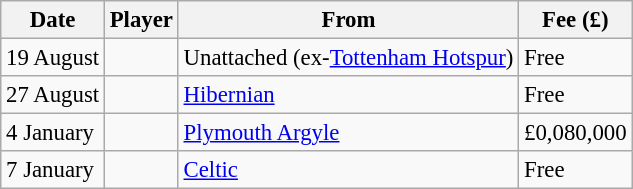<table class="wikitable sortable" style="font-size:95%">
<tr>
<th>Date</th>
<th>Player</th>
<th>From</th>
<th>Fee (£)</th>
</tr>
<tr>
<td>19 August</td>
<td> </td>
<td>Unattached (ex-<a href='#'>Tottenham Hotspur</a>)</td>
<td>Free</td>
</tr>
<tr>
<td>27 August</td>
<td> </td>
<td><a href='#'>Hibernian</a></td>
<td>Free</td>
</tr>
<tr>
<td>4 January</td>
<td> </td>
<td><a href='#'>Plymouth Argyle</a></td>
<td>£0,080,000</td>
</tr>
<tr>
<td>7 January</td>
<td> </td>
<td><a href='#'>Celtic</a></td>
<td>Free</td>
</tr>
</table>
